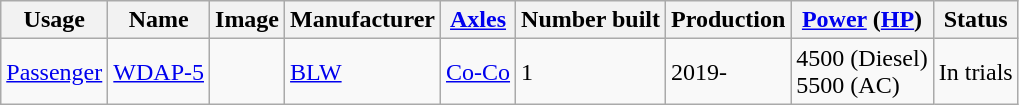<table class="sortable wikitable"style="text-align:left;"style="font-size: 85%">
<tr>
<th>Usage</th>
<th>Name</th>
<th>Image</th>
<th>Manufacturer</th>
<th><a href='#'>Axles</a></th>
<th>Number built</th>
<th>Production</th>
<th><a href='#'>Power</a> (<a href='#'>HP</a>)</th>
<th>Status</th>
</tr>
<tr>
<td><a href='#'>Passenger</a></td>
<td><a href='#'>WDAP-5</a></td>
<td></td>
<td><a href='#'>BLW</a></td>
<td><a href='#'>Co-Co</a></td>
<td>1</td>
<td>2019-</td>
<td>4500 (Diesel) <br> 5500 (AC)</td>
<td>In trials</td>
</tr>
</table>
